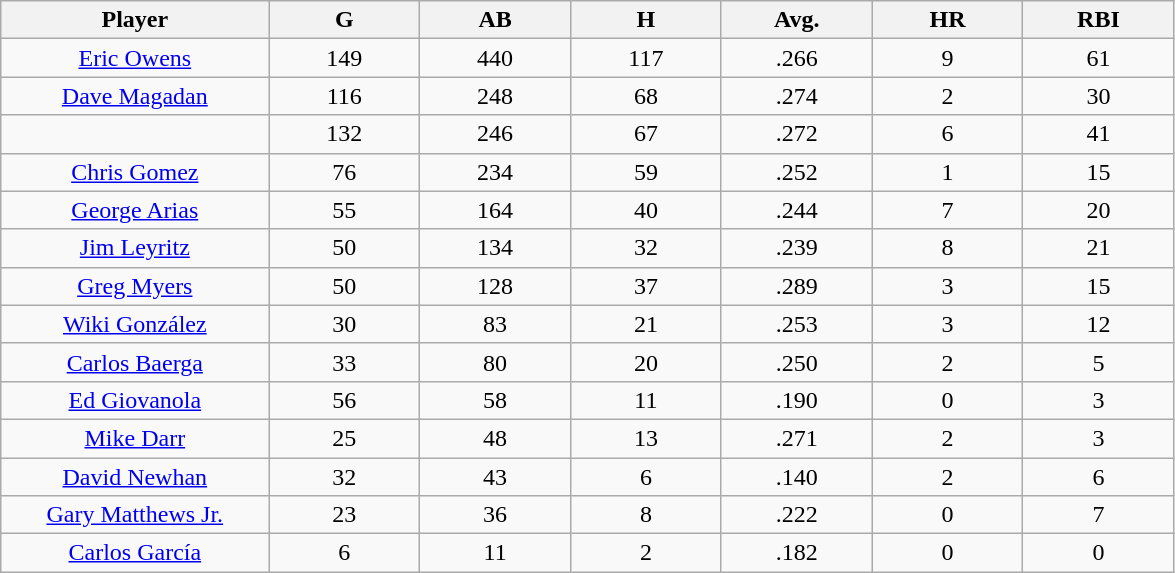<table class="wikitable sortable">
<tr>
<th bgcolor="#DDDDFF" width="16%">Player</th>
<th bgcolor="#DDDDFF" width="9%">G</th>
<th bgcolor="#DDDDFF" width="9%">AB</th>
<th bgcolor="#DDDDFF" width="9%">H</th>
<th bgcolor="#DDDDFF" width="9%">Avg.</th>
<th bgcolor="#DDDDFF" width="9%">HR</th>
<th bgcolor="#DDDDFF" width="9%">RBI</th>
</tr>
<tr align="center">
<td><a href='#'>Eric Owens</a></td>
<td>149</td>
<td>440</td>
<td>117</td>
<td>.266</td>
<td>9</td>
<td>61</td>
</tr>
<tr align=center>
<td><a href='#'>Dave Magadan</a></td>
<td>116</td>
<td>248</td>
<td>68</td>
<td>.274</td>
<td>2</td>
<td>30</td>
</tr>
<tr align=center>
<td></td>
<td>132</td>
<td>246</td>
<td>67</td>
<td>.272</td>
<td>6</td>
<td>41</td>
</tr>
<tr align="center">
<td><a href='#'>Chris Gomez</a></td>
<td>76</td>
<td>234</td>
<td>59</td>
<td>.252</td>
<td>1</td>
<td>15</td>
</tr>
<tr align=center>
<td><a href='#'>George Arias</a></td>
<td>55</td>
<td>164</td>
<td>40</td>
<td>.244</td>
<td>7</td>
<td>20</td>
</tr>
<tr align=center>
<td><a href='#'>Jim Leyritz</a></td>
<td>50</td>
<td>134</td>
<td>32</td>
<td>.239</td>
<td>8</td>
<td>21</td>
</tr>
<tr align=center>
<td><a href='#'>Greg Myers</a></td>
<td>50</td>
<td>128</td>
<td>37</td>
<td>.289</td>
<td>3</td>
<td>15</td>
</tr>
<tr align=center>
<td><a href='#'>Wiki González</a></td>
<td>30</td>
<td>83</td>
<td>21</td>
<td>.253</td>
<td>3</td>
<td>12</td>
</tr>
<tr align=center>
<td><a href='#'>Carlos Baerga</a></td>
<td>33</td>
<td>80</td>
<td>20</td>
<td>.250</td>
<td>2</td>
<td>5</td>
</tr>
<tr align=center>
<td><a href='#'>Ed Giovanola</a></td>
<td>56</td>
<td>58</td>
<td>11</td>
<td>.190</td>
<td>0</td>
<td>3</td>
</tr>
<tr align=center>
<td><a href='#'>Mike Darr</a></td>
<td>25</td>
<td>48</td>
<td>13</td>
<td>.271</td>
<td>2</td>
<td>3</td>
</tr>
<tr align=center>
<td><a href='#'>David Newhan</a></td>
<td>32</td>
<td>43</td>
<td>6</td>
<td>.140</td>
<td>2</td>
<td>6</td>
</tr>
<tr align=center>
<td><a href='#'>Gary Matthews Jr.</a></td>
<td>23</td>
<td>36</td>
<td>8</td>
<td>.222</td>
<td>0</td>
<td>7</td>
</tr>
<tr align=center>
<td><a href='#'>Carlos García</a></td>
<td>6</td>
<td>11</td>
<td>2</td>
<td>.182</td>
<td>0</td>
<td>0</td>
</tr>
</table>
